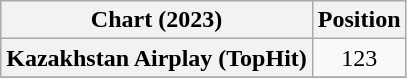<table class="wikitable plainrowheaders" style="text-align:center">
<tr>
<th scope="col">Chart (2023)</th>
<th scope="col">Position</th>
</tr>
<tr>
<th scope="row">Kazakhstan Airplay (TopHit)</th>
<td>123</td>
</tr>
<tr>
</tr>
</table>
